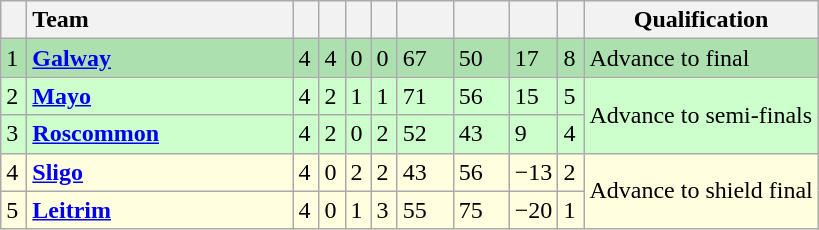<table class="wikitable">
<tr>
<th width=10></th>
<th width=170 style="text-align:left;">Team</th>
<th width=10></th>
<th width=10></th>
<th width=10></th>
<th width=10></th>
<th width=30></th>
<th width=30></th>
<th width=10></th>
<th width=10></th>
<th>Qualification</th>
</tr>
<tr style="background:#ace1af">
<td>1</td>
<td align=left><strong> <a href='#'>Galway</a></strong></td>
<td>4</td>
<td>4</td>
<td>0</td>
<td>0</td>
<td>67</td>
<td>50</td>
<td>17</td>
<td>8</td>
<td>Advance to final</td>
</tr>
<tr style="background:#ccffcc">
<td>2</td>
<td align=left><strong> <a href='#'>Mayo</a></strong></td>
<td>4</td>
<td>2</td>
<td>1</td>
<td>1</td>
<td>71</td>
<td>56</td>
<td>15</td>
<td>5</td>
<td rowspan="2">Advance to semi-finals</td>
</tr>
<tr style="background:#ccffcc">
<td>3</td>
<td align=left><strong> <a href='#'>Roscommon</a></strong></td>
<td>4</td>
<td>2</td>
<td>0</td>
<td>2</td>
<td>52</td>
<td>43</td>
<td>9</td>
<td>4</td>
</tr>
<tr style="background:#FFFFE0;">
<td>4</td>
<td align=left><strong> <a href='#'>Sligo</a></strong></td>
<td>4</td>
<td>0</td>
<td>2</td>
<td>2</td>
<td>43</td>
<td>56</td>
<td>−13</td>
<td>2</td>
<td rowspan="2">Advance to shield final</td>
</tr>
<tr style="background:#FFFFE0;">
<td>5</td>
<td align=left><strong> <a href='#'>Leitrim</a></strong></td>
<td>4</td>
<td>0</td>
<td>1</td>
<td>3</td>
<td>55</td>
<td>75</td>
<td>−20</td>
<td>1</td>
</tr>
</table>
